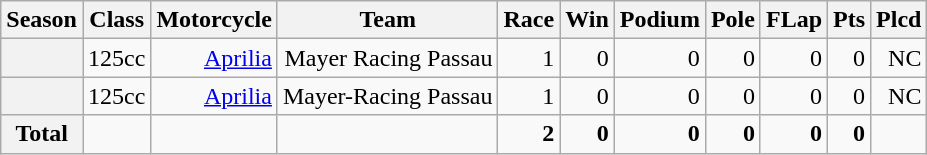<table class="wikitable">
<tr>
<th>Season</th>
<th>Class</th>
<th>Motorcycle</th>
<th>Team</th>
<th>Race</th>
<th>Win</th>
<th>Podium</th>
<th>Pole</th>
<th>FLap</th>
<th>Pts</th>
<th>Plcd</th>
</tr>
<tr align="right">
<th></th>
<td>125cc</td>
<td><a href='#'>Aprilia</a></td>
<td>Mayer Racing Passau</td>
<td>1</td>
<td>0</td>
<td>0</td>
<td>0</td>
<td>0</td>
<td>0</td>
<td>NC</td>
</tr>
<tr align="right">
<th></th>
<td>125cc</td>
<td><a href='#'>Aprilia</a></td>
<td>Mayer-Racing Passau</td>
<td>1</td>
<td>0</td>
<td>0</td>
<td>0</td>
<td>0</td>
<td>0</td>
<td>NC</td>
</tr>
<tr align="right">
<th>Total</th>
<td></td>
<td></td>
<td></td>
<td><strong>2</strong></td>
<td><strong>0</strong></td>
<td><strong>0</strong></td>
<td><strong>0</strong></td>
<td><strong>0</strong></td>
<td><strong>0</strong></td>
<td></td>
</tr>
</table>
